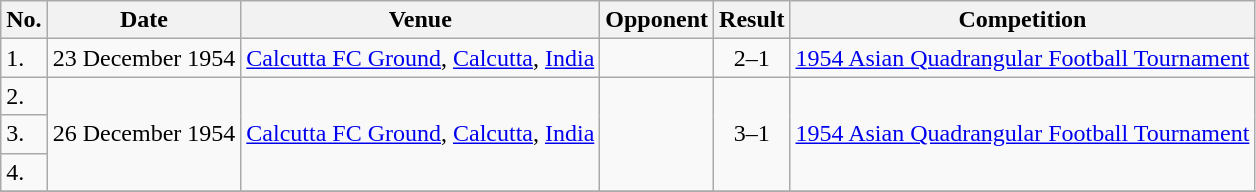<table class="wikitable">
<tr>
<th>No.</th>
<th>Date</th>
<th>Venue</th>
<th>Opponent</th>
<th>Result</th>
<th>Competition</th>
</tr>
<tr>
<td>1.</td>
<td>23 December 1954</td>
<td><a href='#'>Calcutta FC Ground</a>, <a href='#'>Calcutta</a>, <a href='#'>India</a></td>
<td></td>
<td align=center>2–1</td>
<td><a href='#'>1954 Asian Quadrangular Football Tournament</a></td>
</tr>
<tr>
<td>2.</td>
<td rowspan=3>26 December 1954</td>
<td rowspan=3><a href='#'>Calcutta FC Ground</a>, <a href='#'>Calcutta</a>, <a href='#'>India</a></td>
<td rowspan=3></td>
<td rowspan=3 align=center>3–1</td>
<td rowspan=3><a href='#'>1954 Asian Quadrangular Football Tournament</a></td>
</tr>
<tr>
<td>3.</td>
</tr>
<tr>
<td>4.</td>
</tr>
<tr>
</tr>
</table>
